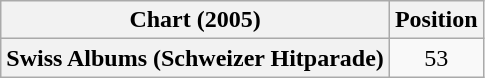<table class="wikitable plainrowheaders" style="text-align:center">
<tr>
<th scope="col">Chart (2005)</th>
<th scope="col">Position</th>
</tr>
<tr>
<th scope="row">Swiss Albums (Schweizer Hitparade)</th>
<td>53</td>
</tr>
</table>
